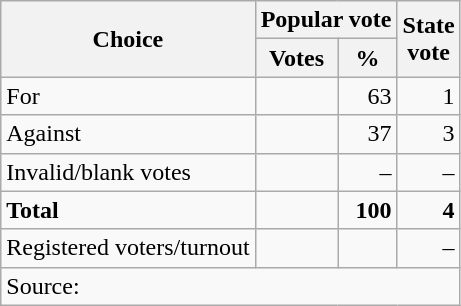<table class=wikitable style=text-align:right>
<tr>
<th rowspan=2>Choice</th>
<th colspan=2>Popular vote</th>
<th rowspan=2>State<br>vote</th>
</tr>
<tr>
<th>Votes</th>
<th>%</th>
</tr>
<tr>
<td align=left>For</td>
<td></td>
<td>63</td>
<td>1</td>
</tr>
<tr>
<td align=left>Against</td>
<td></td>
<td>37</td>
<td>3</td>
</tr>
<tr>
<td align=left>Invalid/blank votes</td>
<td></td>
<td>–</td>
<td>–</td>
</tr>
<tr>
<td align=left><strong>Total</strong></td>
<td></td>
<td><strong>100</strong></td>
<td><strong>4</strong></td>
</tr>
<tr>
<td align=left>Registered voters/turnout</td>
<td></td>
<td></td>
<td>–</td>
</tr>
<tr>
<td colspan=4 align=left>Source: </td>
</tr>
</table>
